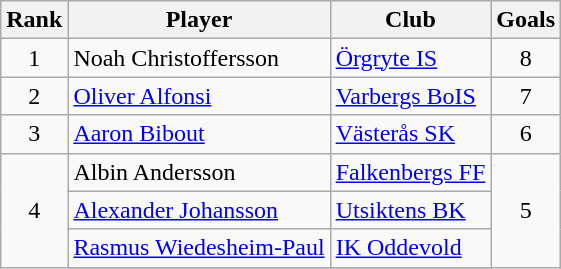<table class="wikitable" style="text-align:center">
<tr>
<th>Rank</th>
<th>Player</th>
<th>Club</th>
<th>Goals</th>
</tr>
<tr>
<td>1</td>
<td align="left"> Noah Christoffersson</td>
<td align="left"><a href='#'>Örgryte IS</a></td>
<td>8</td>
</tr>
<tr>
<td>2</td>
<td align="left"> <a href='#'>Oliver Alfonsi</a></td>
<td align="left"><a href='#'>Varbergs BoIS</a></td>
<td>7</td>
</tr>
<tr>
<td>3</td>
<td align="left"> <a href='#'>Aaron Bibout</a></td>
<td align="left"><a href='#'>Västerås SK</a></td>
<td>6</td>
</tr>
<tr>
<td rowspan=4>4</td>
<td align="left"> Albin Andersson</td>
<td align="left"><a href='#'>Falkenbergs FF</a></td>
<td rowspan=4>5</td>
</tr>
<tr>
<td align="left"> <a href='#'>Alexander Johansson</a></td>
<td align="left"><a href='#'>Utsiktens BK</a></td>
</tr>
<tr>
<td align="left"> <a href='#'>Rasmus Wiedesheim-Paul</a></td>
<td align="left"><a href='#'>IK Oddevold</a><br></td>
</tr>
<tr>
</tr>
</table>
